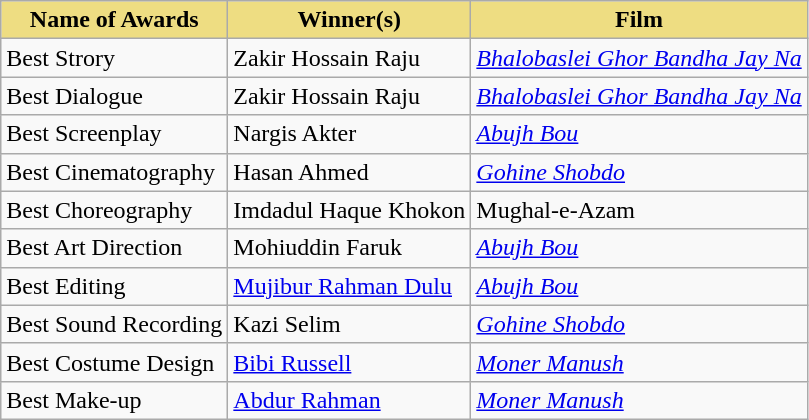<table class="wikitable sortable collapsible">
<tr>
<th style="background:#EEDD82;">Name of Awards</th>
<th style="background:#EEDD82;">Winner(s)</th>
<th style="background:#EEDD82;">Film</th>
</tr>
<tr>
<td>Best Strory</td>
<td>Zakir Hossain Raju</td>
<td><em><a href='#'>Bhalobaslei Ghor Bandha Jay Na</a></em></td>
</tr>
<tr>
<td>Best Dialogue</td>
<td>Zakir Hossain Raju</td>
<td><em><a href='#'>Bhalobaslei Ghor Bandha Jay Na</a></em></td>
</tr>
<tr>
<td>Best Screenplay</td>
<td>Nargis Akter</td>
<td><em><a href='#'>Abujh Bou</a></em></td>
</tr>
<tr>
<td>Best Cinematography</td>
<td>Hasan Ahmed</td>
<td><em><a href='#'>Gohine Shobdo</a></em></td>
</tr>
<tr>
<td>Best Choreography</td>
<td>Imdadul Haque Khokon</td>
<td>Mughal-e-Azam</td>
</tr>
<tr>
<td>Best Art Direction</td>
<td>Mohiuddin Faruk</td>
<td><em><a href='#'>Abujh Bou</a></em></td>
</tr>
<tr>
<td>Best Editing</td>
<td><a href='#'>Mujibur Rahman Dulu</a></td>
<td><em><a href='#'>Abujh Bou</a></em></td>
</tr>
<tr>
<td>Best Sound Recording</td>
<td>Kazi Selim</td>
<td><em><a href='#'>Gohine Shobdo</a></em></td>
</tr>
<tr>
<td>Best Costume Design</td>
<td><a href='#'>Bibi Russell</a></td>
<td><em><a href='#'>Moner Manush</a></em></td>
</tr>
<tr>
<td>Best Make-up</td>
<td><a href='#'>Abdur Rahman</a></td>
<td><em><a href='#'>Moner Manush</a></em></td>
</tr>
</table>
